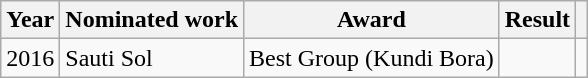<table class ="wikitable">
<tr>
<th>Year</th>
<th>Nominated work</th>
<th>Award</th>
<th>Result</th>
<th></th>
</tr>
<tr>
<td>2016</td>
<td>Sauti Sol</td>
<td>Best Group (Kundi Bora)</td>
<td></td>
<td></td>
</tr>
</table>
